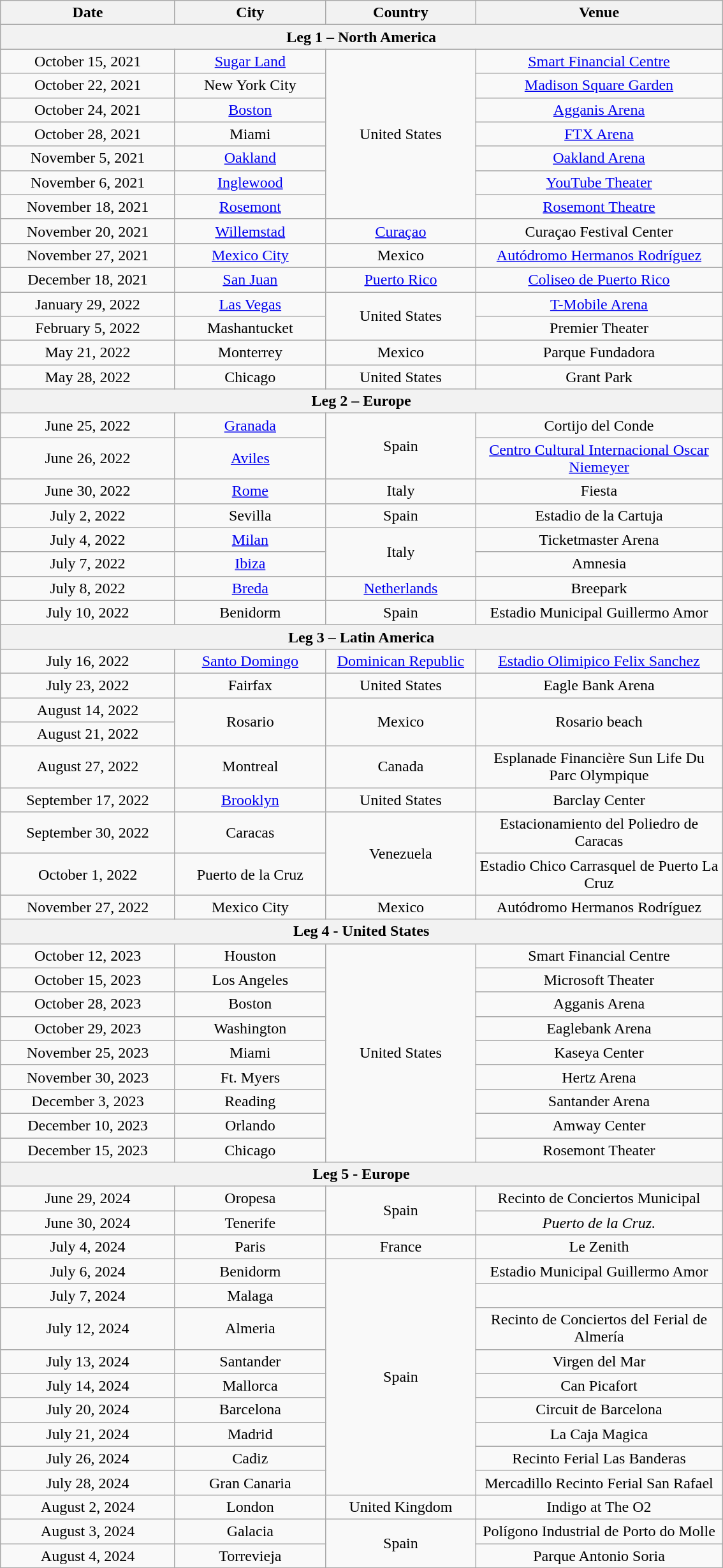<table class="wikitable" style="text-align:center;">
<tr>
<th style="width:175px;">Date</th>
<th style="width:150px;">City</th>
<th style="width:150px;">Country</th>
<th style="width:250px;">Venue</th>
</tr>
<tr>
<th colspan="4">Leg 1 – North America</th>
</tr>
<tr>
<td align="center">October 15, 2021</td>
<td><a href='#'>Sugar Land</a></td>
<td rowspan="7">United States</td>
<td><a href='#'>Smart Financial Centre</a></td>
</tr>
<tr>
<td align="center">October 22, 2021</td>
<td align="center">New York City</td>
<td align="center"><a href='#'>Madison Square Garden</a></td>
</tr>
<tr>
<td align="center">October 24, 2021</td>
<td align="center"><a href='#'>Boston</a></td>
<td align="center"><a href='#'>Agganis Arena</a></td>
</tr>
<tr>
<td align="center">October 28, 2021</td>
<td align="center">Miami</td>
<td align="center"><a href='#'>FTX Arena</a></td>
</tr>
<tr>
<td align="center">November 5, 2021</td>
<td align="center"><a href='#'>Oakland</a></td>
<td align="center"><a href='#'>Oakland Arena</a></td>
</tr>
<tr>
<td>November 6, 2021</td>
<td><a href='#'>Inglewood</a></td>
<td><a href='#'>YouTube Theater</a></td>
</tr>
<tr>
<td>November 18, 2021</td>
<td><a href='#'>Rosemont</a></td>
<td><a href='#'>Rosemont Theatre</a></td>
</tr>
<tr>
<td>November 20, 2021</td>
<td><a href='#'>Willemstad</a></td>
<td><a href='#'>Curaçao</a></td>
<td>Curaçao Festival Center</td>
</tr>
<tr>
<td>November 27, 2021</td>
<td><a href='#'>Mexico City</a></td>
<td>Mexico</td>
<td><a href='#'>Autódromo Hermanos Rodríguez</a></td>
</tr>
<tr>
<td>December 18, 2021</td>
<td><a href='#'>San Juan</a></td>
<td><a href='#'>Puerto Rico</a></td>
<td><a href='#'>Coliseo de Puerto Rico</a></td>
</tr>
<tr>
<td>January 29, 2022</td>
<td><a href='#'>Las Vegas</a></td>
<td rowspan="2">United States</td>
<td><a href='#'>T-Mobile Arena</a></td>
</tr>
<tr>
<td>February 5, 2022</td>
<td>Mashantucket</td>
<td>Premier Theater</td>
</tr>
<tr>
<td>May 21, 2022</td>
<td>Monterrey</td>
<td>Mexico</td>
<td>Parque Fundadora</td>
</tr>
<tr>
<td>May 28, 2022</td>
<td>Chicago</td>
<td>United States</td>
<td>Grant Park</td>
</tr>
<tr>
<th colspan="4">Leg 2 – Europe</th>
</tr>
<tr>
<td>June 25, 2022</td>
<td><a href='#'>Granada</a></td>
<td rowspan="2">Spain</td>
<td>Cortijo del Conde</td>
</tr>
<tr>
<td>June 26, 2022</td>
<td><a href='#'>Aviles</a></td>
<td><a href='#'>Centro Cultural Internacional Oscar Niemeyer</a></td>
</tr>
<tr>
<td>June 30, 2022</td>
<td><a href='#'>Rome</a></td>
<td>Italy</td>
<td>Fiesta</td>
</tr>
<tr>
<td>July 2, 2022</td>
<td>Sevilla</td>
<td>Spain</td>
<td>Estadio de la Cartuja</td>
</tr>
<tr>
<td>July 4, 2022</td>
<td><a href='#'>Milan</a></td>
<td rowspan="2">Italy</td>
<td>Ticketmaster Arena</td>
</tr>
<tr>
<td>July 7, 2022</td>
<td><a href='#'>Ibiza</a></td>
<td>Amnesia</td>
</tr>
<tr>
<td>July 8, 2022</td>
<td><a href='#'>Breda</a></td>
<td><a href='#'>Netherlands</a></td>
<td>Breepark</td>
</tr>
<tr>
<td>July 10, 2022</td>
<td>Benidorm</td>
<td>Spain</td>
<td>Estadio Municipal Guillermo Amor</td>
</tr>
<tr>
<th colspan="4">Leg 3 – Latin America</th>
</tr>
<tr>
<td align="center">July 16, 2022</td>
<td align="center"><a href='#'>Santo Domingo</a></td>
<td align="center"><a href='#'>Dominican Republic</a></td>
<td align="center"><a href='#'>Estadio Olimipico Felix Sanchez</a></td>
</tr>
<tr>
<td>July 23, 2022</td>
<td>Fairfax</td>
<td>United States</td>
<td>Eagle Bank Arena</td>
</tr>
<tr>
<td>August 14, 2022</td>
<td rowspan="2">Rosario</td>
<td rowspan="2">Mexico</td>
<td rowspan="2">Rosario beach</td>
</tr>
<tr>
<td>August 21, 2022</td>
</tr>
<tr>
<td>August 27, 2022</td>
<td>Montreal</td>
<td>Canada</td>
<td>Esplanade Financière Sun Life Du Parc Olympique</td>
</tr>
<tr>
<td>September 17, 2022</td>
<td><a href='#'>Brooklyn</a></td>
<td>United States</td>
<td>Barclay Center</td>
</tr>
<tr>
<td>September 30, 2022</td>
<td>Caracas</td>
<td rowspan="2">Venezuela</td>
<td>Estacionamiento del Poliedro de Caracas</td>
</tr>
<tr>
<td>October 1, 2022</td>
<td>Puerto de la Cruz</td>
<td>Estadio Chico Carrasquel de Puerto La Cruz</td>
</tr>
<tr>
<td>November 27, 2022</td>
<td>Mexico City</td>
<td>Mexico</td>
<td>Autódromo Hermanos Rodríguez</td>
</tr>
<tr>
<th colspan="4">Leg 4 - United States</th>
</tr>
<tr>
<td>October 12, 2023</td>
<td>Houston</td>
<td rowspan="9">United States</td>
<td>Smart Financial Centre</td>
</tr>
<tr>
<td>October 15, 2023</td>
<td>Los Angeles</td>
<td>Microsoft Theater</td>
</tr>
<tr>
<td>October 28, 2023</td>
<td>Boston</td>
<td>Agganis Arena</td>
</tr>
<tr>
<td>October 29, 2023</td>
<td>Washington</td>
<td>Eaglebank Arena</td>
</tr>
<tr>
<td>November 25, 2023</td>
<td>Miami</td>
<td>Kaseya Center</td>
</tr>
<tr>
<td>November 30, 2023</td>
<td>Ft. Myers</td>
<td>Hertz Arena</td>
</tr>
<tr>
<td>December 3, 2023</td>
<td>Reading</td>
<td>Santander Arena</td>
</tr>
<tr>
<td>December 10, 2023</td>
<td>Orlando</td>
<td>Amway Center</td>
</tr>
<tr>
<td>December 15, 2023</td>
<td>Chicago</td>
<td>Rosemont Theater</td>
</tr>
<tr>
<th colspan="4">Leg 5 - Europe</th>
</tr>
<tr>
<td>June 29, 2024</td>
<td>Oropesa</td>
<td rowspan="2">Spain</td>
<td>Recinto de Conciertos Municipal</td>
</tr>
<tr>
<td>June 30, 2024</td>
<td>Tenerife</td>
<td><em>Puerto de la Cruz.</em></td>
</tr>
<tr>
<td>July 4, 2024</td>
<td>Paris</td>
<td>France</td>
<td>Le Zenith</td>
</tr>
<tr>
<td>July 6, 2024</td>
<td>Benidorm</td>
<td rowspan="9">Spain</td>
<td>Estadio Municipal Guillermo Amor</td>
</tr>
<tr>
<td>July 7, 2024</td>
<td>Malaga</td>
<td></td>
</tr>
<tr>
<td>July 12, 2024</td>
<td>Almeria</td>
<td>Recinto de Conciertos del Ferial de Almería</td>
</tr>
<tr>
<td>July 13, 2024</td>
<td>Santander</td>
<td>Virgen del Mar</td>
</tr>
<tr>
<td>July 14, 2024</td>
<td>Mallorca</td>
<td>Can Picafort</td>
</tr>
<tr>
<td>July 20, 2024</td>
<td>Barcelona</td>
<td>Circuit de Barcelona</td>
</tr>
<tr>
<td>July 21, 2024</td>
<td>Madrid</td>
<td>La Caja Magica</td>
</tr>
<tr>
<td>July 26, 2024</td>
<td>Cadiz</td>
<td>Recinto Ferial Las Banderas</td>
</tr>
<tr>
<td>July 28, 2024</td>
<td>Gran Canaria</td>
<td>Mercadillo Recinto Ferial San Rafael</td>
</tr>
<tr>
<td>August 2, 2024</td>
<td>London</td>
<td>United Kingdom</td>
<td>Indigo at The O2</td>
</tr>
<tr>
<td>August 3, 2024</td>
<td>Galacia</td>
<td rowspan="2">Spain</td>
<td>Polígono Industrial de Porto do Molle</td>
</tr>
<tr>
<td>August 4, 2024</td>
<td>Torrevieja</td>
<td>Parque Antonio Soria</td>
</tr>
</table>
